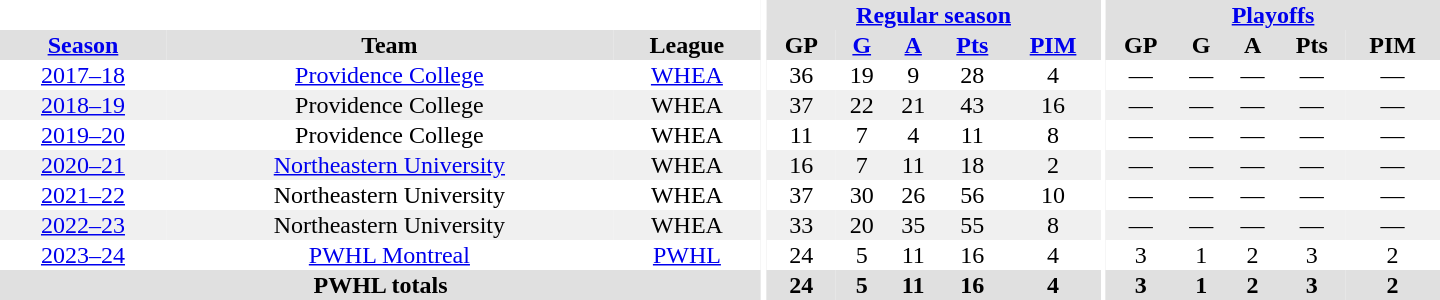<table border="0" cellpadding="1" cellspacing="0" style="text-align:center; width:60em">
<tr bgcolor="#e0e0e0">
<th colspan="3" bgcolor="#ffffff"></th>
<th rowspan="97" bgcolor="#ffffff"></th>
<th colspan="5"><a href='#'>Regular season</a></th>
<th rowspan="97" bgcolor="#ffffff"></th>
<th colspan="5"><a href='#'>Playoffs</a></th>
</tr>
<tr bgcolor="#e0e0e0">
<th><a href='#'>Season</a></th>
<th>Team</th>
<th>League</th>
<th>GP</th>
<th><a href='#'>G</a></th>
<th><a href='#'>A</a></th>
<th><a href='#'>Pts</a></th>
<th><a href='#'>PIM</a></th>
<th>GP</th>
<th>G</th>
<th>A</th>
<th>Pts</th>
<th>PIM</th>
</tr>
<tr>
<td><a href='#'>2017–18</a></td>
<td><a href='#'>Providence College</a></td>
<td><a href='#'>WHEA</a></td>
<td>36</td>
<td>19</td>
<td>9</td>
<td>28</td>
<td>4</td>
<td>—</td>
<td>—</td>
<td>—</td>
<td>—</td>
<td>—</td>
</tr>
<tr bgcolor="#f0f0f0">
<td><a href='#'>2018–19</a></td>
<td>Providence College</td>
<td>WHEA</td>
<td>37</td>
<td>22</td>
<td>21</td>
<td>43</td>
<td>16</td>
<td>—</td>
<td>—</td>
<td>—</td>
<td>—</td>
<td>—</td>
</tr>
<tr>
<td><a href='#'>2019–20</a></td>
<td>Providence College</td>
<td>WHEA</td>
<td>11</td>
<td>7</td>
<td>4</td>
<td>11</td>
<td>8</td>
<td>—</td>
<td>—</td>
<td>—</td>
<td>—</td>
<td>—</td>
</tr>
<tr bgcolor="#f0f0f0">
<td><a href='#'>2020–21</a></td>
<td><a href='#'>Northeastern University</a></td>
<td>WHEA</td>
<td>16</td>
<td>7</td>
<td>11</td>
<td>18</td>
<td>2</td>
<td>—</td>
<td>—</td>
<td>—</td>
<td>—</td>
<td>—</td>
</tr>
<tr>
<td><a href='#'>2021–22</a></td>
<td>Northeastern University</td>
<td>WHEA</td>
<td>37</td>
<td>30</td>
<td>26</td>
<td>56</td>
<td>10</td>
<td>—</td>
<td>—</td>
<td>—</td>
<td>—</td>
<td>—</td>
</tr>
<tr bgcolor="#f0f0f0">
<td><a href='#'>2022–23</a></td>
<td>Northeastern University</td>
<td>WHEA</td>
<td>33</td>
<td>20</td>
<td>35</td>
<td>55</td>
<td>8</td>
<td>—</td>
<td>—</td>
<td>—</td>
<td>—</td>
<td>—</td>
</tr>
<tr>
<td><a href='#'>2023–24</a></td>
<td><a href='#'>PWHL Montreal</a></td>
<td><a href='#'>PWHL</a></td>
<td>24</td>
<td>5</td>
<td>11</td>
<td>16</td>
<td>4</td>
<td>3</td>
<td>1</td>
<td>2</td>
<td>3</td>
<td>2</td>
</tr>
<tr bgcolor="#e0e0e0">
<th colspan="3">PWHL totals</th>
<th>24</th>
<th>5</th>
<th>11</th>
<th>16</th>
<th>4</th>
<th>3</th>
<th>1</th>
<th>2</th>
<th>3</th>
<th>2</th>
</tr>
</table>
